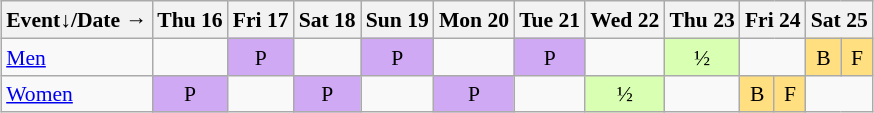<table class="wikitable" style="margin:0.5em auto; font-size:90%; line-height:1.25em;">
<tr style="text-align:center;">
<th>Event↓/Date →</th>
<th>Thu 16</th>
<th>Fri 17</th>
<th>Sat 18</th>
<th>Sun 19</th>
<th>Mon 20</th>
<th>Tue 21</th>
<th>Wed 22</th>
<th>Thu 23</th>
<th colspan=2>Fri 24</th>
<th colspan=2>Sat 25</th>
</tr>
<tr style="text-align:center;">
<td style="text-align:left;"><a href='#'>Men</a></td>
<td></td>
<td style="background-color:#D0A9F5;">P</td>
<td></td>
<td style="background-color:#D0A9F5;">P</td>
<td></td>
<td style="background-color:#D0A9F5;">P</td>
<td></td>
<td style="background-color:#D9FFB2;">½</td>
<td colspan=2></td>
<td style="background-color:#FFDF80;">B</td>
<td style="background-color:#FFDF80;">F</td>
</tr>
<tr style="text-align:center;">
<td style="text-align:left;"><a href='#'>Women</a></td>
<td style="background-color:#D0A9F5;">P</td>
<td></td>
<td style="background-color:#D0A9F5;">P</td>
<td></td>
<td style="background-color:#D0A9F5;">P</td>
<td></td>
<td style="background-color:#D9FFB2;">½</td>
<td></td>
<td style="background-color:#FFDF80;">B</td>
<td style="background-color:#FFDF80;">F</td>
<td colspan=2></td>
</tr>
</table>
